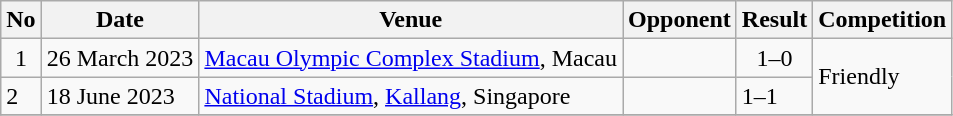<table class="wikitable">
<tr>
<th>No</th>
<th>Date</th>
<th>Venue</th>
<th>Opponent</th>
<th>Result</th>
<th>Competition</th>
</tr>
<tr>
<td align="center">1</td>
<td>26 March 2023</td>
<td><a href='#'>Macau Olympic Complex Stadium</a>, Macau</td>
<td></td>
<td align="center">1–0</td>
<td rowspan="2">Friendly</td>
</tr>
<tr>
<td>2</td>
<td>18 June 2023</td>
<td><a href='#'>National Stadium</a>, <a href='#'>Kallang</a>, Singapore</td>
<td></td>
<td>1–1</td>
</tr>
<tr>
</tr>
</table>
